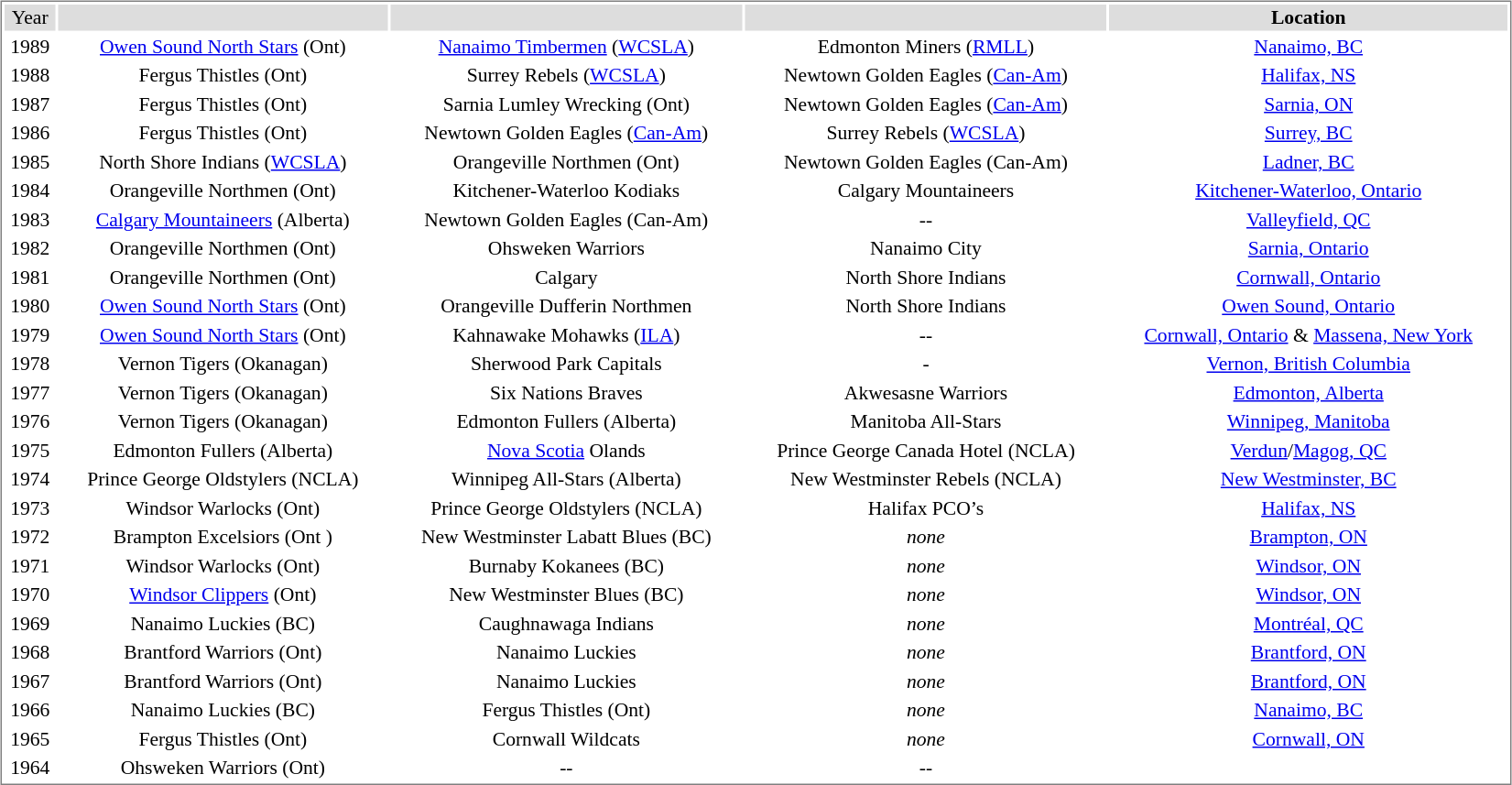<table>
<tr align="left" style="vertical-align: top">
<td><br><table cellpadding="1" width="1100px" style="font-size: 90%; border: 1px solid gray;">
<tr align="center" bgcolor="#dddddd">
<td>Year</td>
<td></td>
<td></td>
<td></td>
<td><strong>Location</strong></td>
</tr>
<tr align="center">
<td>1989</td>
<td><a href='#'>Owen Sound North Stars</a> (Ont)</td>
<td><a href='#'>Nanaimo Timbermen</a> (<a href='#'>WCSLA</a>)</td>
<td>Edmonton Miners (<a href='#'>RMLL</a>)</td>
<td><a href='#'>Nanaimo, BC</a></td>
</tr>
<tr align="center">
<td>1988</td>
<td>Fergus Thistles (Ont)</td>
<td>Surrey Rebels (<a href='#'>WCSLA</a>)</td>
<td>Newtown Golden Eagles (<a href='#'>Can-Am</a>)</td>
<td><a href='#'>Halifax, NS</a></td>
</tr>
<tr align="center">
<td>1987</td>
<td>Fergus Thistles (Ont)</td>
<td>Sarnia Lumley Wrecking (Ont)</td>
<td>Newtown Golden Eagles (<a href='#'>Can-Am</a>)</td>
<td><a href='#'>Sarnia, ON</a></td>
</tr>
<tr align="center">
<td>1986</td>
<td>Fergus Thistles (Ont)</td>
<td>Newtown Golden Eagles (<a href='#'>Can-Am</a>)</td>
<td>Surrey Rebels (<a href='#'>WCSLA</a>)</td>
<td><a href='#'>Surrey, BC</a></td>
</tr>
<tr align="center">
<td>1985</td>
<td>North Shore Indians (<a href='#'>WCSLA</a>)</td>
<td>Orangeville Northmen (Ont)</td>
<td>Newtown Golden Eagles (Can-Am)</td>
<td><a href='#'>Ladner, BC</a></td>
</tr>
<tr align="center">
<td>1984</td>
<td>Orangeville Northmen (Ont)</td>
<td>Kitchener-Waterloo Kodiaks</td>
<td>Calgary Mountaineers</td>
<td><a href='#'>Kitchener-Waterloo, Ontario</a></td>
</tr>
<tr align="center">
<td>1983</td>
<td><a href='#'>Calgary Mountaineers</a> (Alberta)</td>
<td>Newtown Golden Eagles (Can-Am)</td>
<td>--</td>
<td><a href='#'>Valleyfield, QC</a></td>
</tr>
<tr align="center">
<td>1982</td>
<td>Orangeville Northmen (Ont)</td>
<td>Ohsweken Warriors</td>
<td>Nanaimo City</td>
<td><a href='#'>Sarnia, Ontario</a></td>
</tr>
<tr align="center">
<td>1981</td>
<td>Orangeville Northmen (Ont)</td>
<td>Calgary</td>
<td>North Shore Indians</td>
<td><a href='#'>Cornwall, Ontario</a></td>
</tr>
<tr align="center">
<td>1980</td>
<td><a href='#'>Owen Sound North Stars</a> (Ont)</td>
<td>Orangeville Dufferin Northmen</td>
<td>North Shore Indians</td>
<td><a href='#'>Owen Sound, Ontario</a></td>
</tr>
<tr align="center">
<td>1979</td>
<td><a href='#'>Owen Sound North Stars</a> (Ont)</td>
<td>Kahnawake Mohawks (<a href='#'>ILA</a>)</td>
<td>--</td>
<td><a href='#'>Cornwall, Ontario</a> & <a href='#'>Massena, New York</a></td>
</tr>
<tr align="center">
<td>1978</td>
<td>Vernon Tigers (Okanagan)</td>
<td>Sherwood Park Capitals</td>
<td>-</td>
<td><a href='#'>Vernon, British Columbia</a></td>
</tr>
<tr align="center">
<td>1977</td>
<td>Vernon Tigers (Okanagan)</td>
<td>Six Nations Braves</td>
<td>Akwesasne Warriors</td>
<td><a href='#'>Edmonton, Alberta</a></td>
</tr>
<tr align="center">
<td>1976</td>
<td>Vernon Tigers (Okanagan)</td>
<td>Edmonton Fullers (Alberta)</td>
<td>Manitoba All-Stars</td>
<td><a href='#'>Winnipeg, Manitoba</a></td>
</tr>
<tr align="center">
<td>1975</td>
<td>Edmonton Fullers (Alberta)</td>
<td><a href='#'>Nova Scotia</a> Olands</td>
<td>Prince George Canada Hotel (NCLA)</td>
<td><a href='#'>Verdun</a>/<a href='#'>Magog, QC</a></td>
</tr>
<tr align="center">
<td>1974</td>
<td>Prince George Oldstylers (NCLA)</td>
<td>Winnipeg All-Stars (Alberta)</td>
<td>New Westminster Rebels (NCLA)</td>
<td><a href='#'>New Westminster, BC</a></td>
</tr>
<tr align="center">
<td>1973</td>
<td>Windsor Warlocks (Ont)</td>
<td>Prince George Oldstylers (NCLA)</td>
<td>Halifax PCO’s</td>
<td><a href='#'>Halifax, NS</a></td>
</tr>
<tr align="center">
<td>1972</td>
<td>Brampton Excelsiors (Ont )</td>
<td>New Westminster Labatt Blues  (BC)</td>
<td><em>none</em></td>
<td><a href='#'>Brampton, ON</a></td>
</tr>
<tr align="center">
<td>1971</td>
<td>Windsor Warlocks (Ont)</td>
<td>Burnaby Kokanees (BC)</td>
<td><em>none</em></td>
<td><a href='#'>Windsor, ON</a></td>
</tr>
<tr align="center">
<td>1970</td>
<td><a href='#'>Windsor Clippers</a> (Ont)</td>
<td>New Westminster Blues (BC)</td>
<td><em>none</em></td>
<td><a href='#'>Windsor, ON</a></td>
</tr>
<tr align="center">
<td>1969</td>
<td>Nanaimo Luckies (BC)</td>
<td>Caughnawaga Indians</td>
<td><em>none</em></td>
<td><a href='#'>Montréal, QC</a></td>
</tr>
<tr align="center">
<td>1968</td>
<td>Brantford Warriors (Ont)</td>
<td>Nanaimo Luckies</td>
<td><em>none</em></td>
<td><a href='#'>Brantford, ON</a></td>
</tr>
<tr align="center">
<td>1967</td>
<td>Brantford Warriors (Ont)</td>
<td>Nanaimo Luckies</td>
<td><em>none</em></td>
<td><a href='#'>Brantford, ON</a></td>
</tr>
<tr align="center">
<td>1966</td>
<td>Nanaimo Luckies (BC)</td>
<td>Fergus Thistles (Ont)</td>
<td><em>none</em></td>
<td><a href='#'>Nanaimo, BC</a></td>
</tr>
<tr align="center">
<td>1965</td>
<td>Fergus Thistles (Ont)</td>
<td>Cornwall Wildcats</td>
<td><em>none</em></td>
<td><a href='#'>Cornwall, ON</a></td>
</tr>
<tr align="center">
<td>1964</td>
<td>Ohsweken Warriors (Ont)</td>
<td>--</td>
<td>--</td>
</tr>
</table>
</td>
</tr>
</table>
